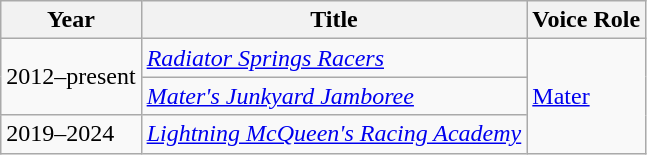<table class="wikitable sortable plainrowheaders">
<tr>
<th scope="col">Year</th>
<th scope="col">Title</th>
<th scope="col">Voice Role</th>
</tr>
<tr>
<td rowspan="2">2012–present</td>
<td><em><a href='#'>Radiator Springs Racers</a></em></td>
<td rowspan="3"><a href='#'>Mater</a></td>
</tr>
<tr>
<td><em><a href='#'>Mater's Junkyard Jamboree</a></em></td>
</tr>
<tr>
<td>2019–2024</td>
<td><em><a href='#'>Lightning McQueen's Racing Academy</a></em></td>
</tr>
</table>
